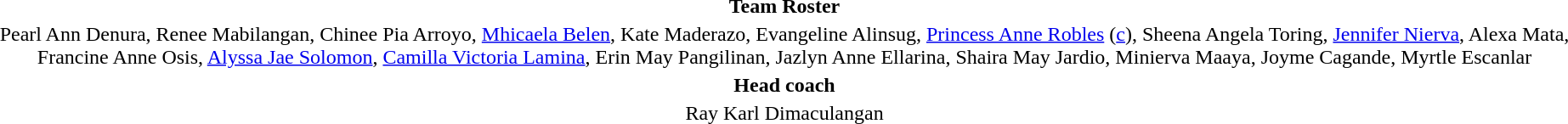<table style="text-align:center; margin-top:2em; margin-left:auto; margin-right:auto">
<tr>
<td><strong>Team Roster</strong></td>
</tr>
<tr>
<td>Pearl Ann Denura, Renee Mabilangan, Chinee Pia Arroyo, <a href='#'>Mhicaela Belen</a>, Kate Maderazo, Evangeline Alinsug, <a href='#'>Princess Anne Robles</a> (<a href='#'>c</a>), Sheena Angela Toring, <a href='#'>Jennifer Nierva</a>, Alexa Mata, Francine Anne Osis, <a href='#'>Alyssa Jae Solomon</a>, <a href='#'>Camilla Victoria Lamina</a>, Erin May Pangilinan, Jazlyn Anne Ellarina, Shaira May Jardio, Minierva Maaya, Joyme Cagande, Myrtle Escanlar</td>
</tr>
<tr>
<td><strong>Head coach</strong></td>
</tr>
<tr>
<td>Ray Karl Dimaculangan</td>
</tr>
</table>
